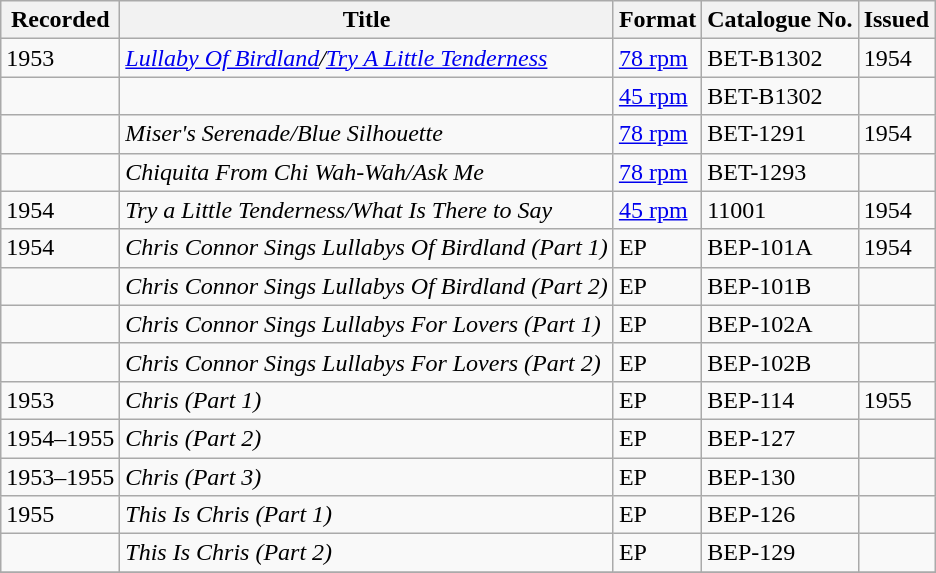<table class="wikitable">
<tr>
<th>Recorded</th>
<th>Title</th>
<th>Format</th>
<th>Catalogue No.</th>
<th>Issued</th>
</tr>
<tr>
<td>1953</td>
<td><em><a href='#'>Lullaby Of Birdland</a>/<a href='#'>Try A Little Tenderness</a></em></td>
<td><a href='#'>78 rpm</a></td>
<td>BET-B1302</td>
<td>1954</td>
</tr>
<tr>
<td></td>
<td></td>
<td><a href='#'>45 rpm</a></td>
<td>BET-B1302</td>
<td></td>
</tr>
<tr>
<td></td>
<td><em>Miser's Serenade/Blue Silhouette</em></td>
<td><a href='#'>78 rpm</a></td>
<td>BET-1291</td>
<td>1954</td>
</tr>
<tr>
<td></td>
<td><em>Chiquita From Chi Wah-Wah/Ask Me</em></td>
<td><a href='#'>78 rpm</a></td>
<td>BET-1293</td>
<td></td>
</tr>
<tr>
<td>1954</td>
<td><em>Try a Little Tenderness/What Is There to Say</em></td>
<td><a href='#'>45 rpm</a></td>
<td>11001</td>
<td>1954</td>
</tr>
<tr>
<td>1954</td>
<td><em>Chris Connor Sings Lullabys Of Birdland (Part 1)</em></td>
<td>EP</td>
<td>BEP-101A</td>
<td>1954</td>
</tr>
<tr>
<td></td>
<td><em>Chris Connor Sings Lullabys Of Birdland (Part 2)</em></td>
<td>EP</td>
<td>BEP-101B</td>
<td></td>
</tr>
<tr>
<td></td>
<td><em>Chris Connor Sings Lullabys For Lovers (Part 1)</em></td>
<td>EP</td>
<td>BEP-102A</td>
<td></td>
</tr>
<tr>
<td></td>
<td><em>Chris Connor Sings Lullabys For Lovers (Part 2)</em></td>
<td>EP</td>
<td>BEP-102B</td>
<td></td>
</tr>
<tr>
<td>1953</td>
<td><em>Chris (Part 1)</em></td>
<td>EP</td>
<td>BEP-114</td>
<td>1955</td>
</tr>
<tr>
<td>1954–1955</td>
<td><em>Chris (Part 2)</em></td>
<td>EP</td>
<td>BEP-127</td>
<td></td>
</tr>
<tr>
<td>1953–1955</td>
<td><em>Chris (Part 3)</em></td>
<td>EP</td>
<td>BEP-130</td>
<td></td>
</tr>
<tr>
<td>1955</td>
<td><em>This Is Chris (Part 1)</em></td>
<td>EP</td>
<td>BEP-126</td>
<td></td>
</tr>
<tr>
<td></td>
<td><em>This Is Chris (Part 2)</em></td>
<td>EP</td>
<td>BEP-129</td>
<td></td>
</tr>
<tr>
</tr>
</table>
